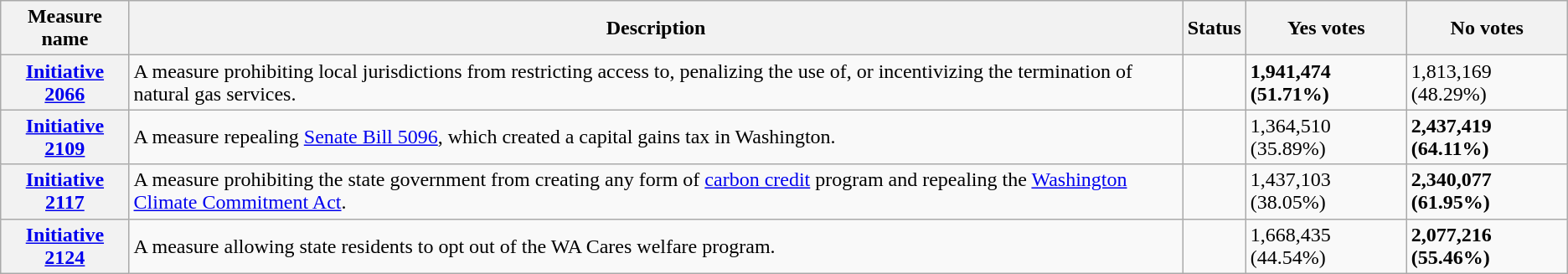<table class="wikitable sortable plainrowheaders">
<tr>
<th scope=col>Measure name</th>
<th scope=col class=unsortable>Description</th>
<th scope=col>Status</th>
<th scope=col>Yes votes</th>
<th scope=col>No votes</th>
</tr>
<tr>
<th scope=row><a href='#'>Initiative 2066</a></th>
<td>A measure prohibiting local jurisdictions from restricting access to, penalizing the use of, or incentivizing the termination of natural gas services.</td>
<td></td>
<td><strong>1,941,474 (51.71%)</strong></td>
<td>1,813,169 (48.29%)</td>
</tr>
<tr>
<th scope=row><a href='#'>Initiative 2109</a></th>
<td>A measure repealing <a href='#'>Senate Bill 5096</a>, which created a capital gains tax in Washington.</td>
<td></td>
<td>1,364,510 (35.89%)</td>
<td><strong>2,437,419 (64.11%)</strong></td>
</tr>
<tr>
<th scope=row><a href='#'>Initiative 2117</a></th>
<td>A measure prohibiting the state government from creating any form of <a href='#'>carbon credit</a> program and repealing the <a href='#'>Washington Climate Commitment Act</a>.</td>
<td></td>
<td>1,437,103 (38.05%)</td>
<td><strong>2,340,077 (61.95%)</strong></td>
</tr>
<tr>
<th scope=row><a href='#'>Initiative 2124</a></th>
<td>A measure allowing state residents to opt out of the WA Cares welfare program.</td>
<td></td>
<td>1,668,435 (44.54%)</td>
<td><strong>2,077,216 (55.46%)</strong></td>
</tr>
</table>
